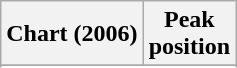<table class="wikitable sortable plainrowheaders" style="text-align:center">
<tr>
<th scope="col">Chart (2006)</th>
<th scope="col">Peak<br>position</th>
</tr>
<tr>
</tr>
<tr>
</tr>
<tr>
</tr>
<tr>
</tr>
<tr>
</tr>
<tr>
</tr>
<tr>
</tr>
<tr>
</tr>
<tr>
</tr>
<tr>
</tr>
<tr>
</tr>
<tr>
</tr>
</table>
